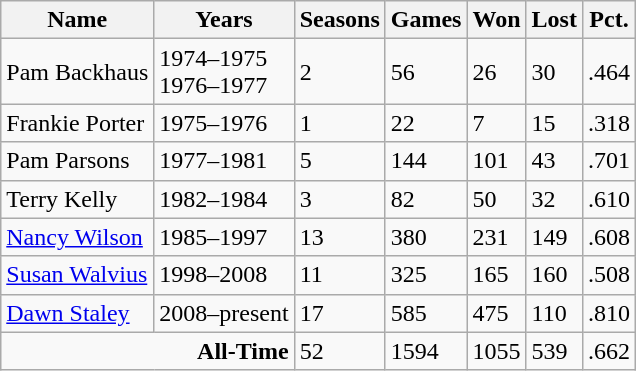<table class="wikitable sortable">
<tr>
<th>Name</th>
<th>Years</th>
<th>Seasons</th>
<th>Games</th>
<th>Won</th>
<th>Lost</th>
<th>Pct.</th>
</tr>
<tr>
<td>Pam Backhaus</td>
<td>1974–1975<br>1976–1977</td>
<td>2</td>
<td>56</td>
<td>26</td>
<td>30</td>
<td>.464</td>
</tr>
<tr>
<td>Frankie Porter</td>
<td>1975–1976</td>
<td>1</td>
<td>22</td>
<td>7</td>
<td>15</td>
<td>.318</td>
</tr>
<tr>
<td>Pam Parsons</td>
<td>1977–1981</td>
<td>5</td>
<td>144</td>
<td>101</td>
<td>43</td>
<td>.701</td>
</tr>
<tr>
<td Terry Kelly (coach)>Terry Kelly</td>
<td>1982–1984</td>
<td>3</td>
<td>82</td>
<td>50</td>
<td>32</td>
<td>.610</td>
</tr>
<tr>
<td><a href='#'>Nancy Wilson</a></td>
<td>1985–1997</td>
<td>13</td>
<td>380</td>
<td>231</td>
<td>149</td>
<td>.608</td>
</tr>
<tr>
<td><a href='#'>Susan Walvius</a></td>
<td>1998–2008</td>
<td>11</td>
<td>325</td>
<td>165</td>
<td>160</td>
<td>.508</td>
</tr>
<tr>
<td><a href='#'>Dawn Staley</a></td>
<td>2008–present</td>
<td>17</td>
<td>585</td>
<td>475</td>
<td>110</td>
<td>.810</td>
</tr>
<tr class="sortbottom">
<td colspan="2" style="text-align:right;"><strong>All-Time</strong></td>
<td>52</td>
<td>1594</td>
<td>1055</td>
<td>539</td>
<td>.662</td>
</tr>
</table>
